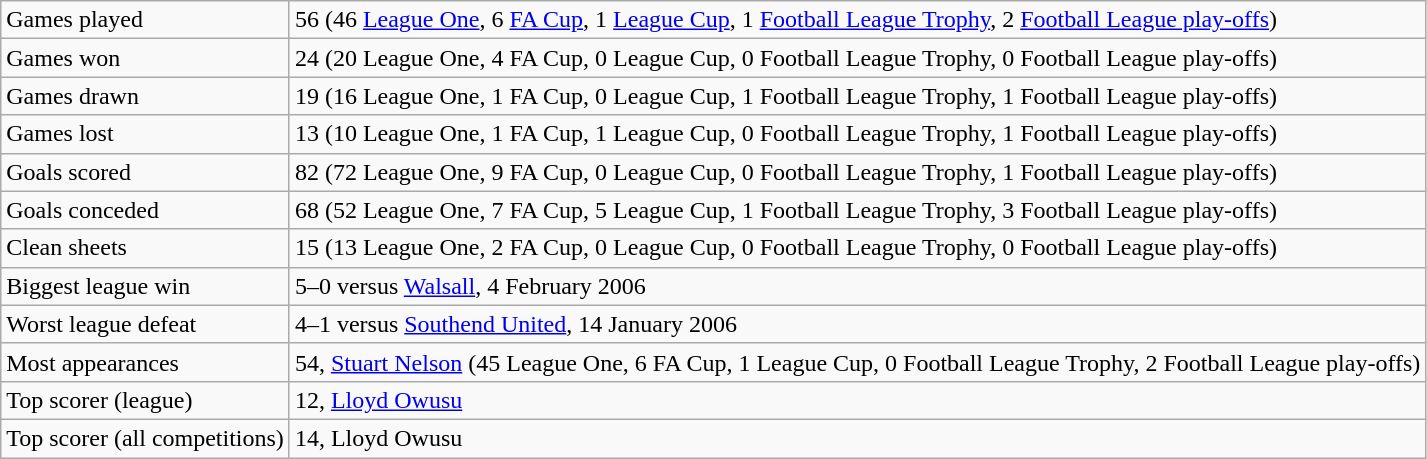<table class="wikitable">
<tr>
<td>Games played</td>
<td>56 (46 <a href='#'>League One</a>, 6 <a href='#'>FA Cup</a>, 1 <a href='#'>League Cup</a>, 1 <a href='#'>Football League Trophy</a>, 2 <a href='#'>Football League play-offs</a>)</td>
</tr>
<tr>
<td>Games won</td>
<td>24 (20 League One, 4 FA Cup, 0 League Cup, 0 Football League Trophy, 0 Football League play-offs)</td>
</tr>
<tr>
<td>Games drawn</td>
<td>19 (16 League One, 1 FA Cup, 0 League Cup, 1 Football League Trophy, 1 Football League play-offs)</td>
</tr>
<tr>
<td>Games lost</td>
<td>13 (10 League One, 1 FA Cup, 1 League Cup, 0 Football League Trophy, 1 Football League play-offs)</td>
</tr>
<tr>
<td>Goals scored</td>
<td>82 (72 League One, 9 FA Cup, 0 League Cup, 0 Football League Trophy, 1 Football League play-offs)</td>
</tr>
<tr>
<td>Goals conceded</td>
<td>68 (52 League One, 7 FA Cup, 5 League Cup, 1 Football League Trophy, 3 Football League play-offs)</td>
</tr>
<tr>
<td>Clean sheets</td>
<td>15 (13 League One, 2 FA Cup, 0 League Cup, 0 Football League Trophy, 0 Football League play-offs)</td>
</tr>
<tr>
<td>Biggest league win</td>
<td>5–0 versus <a href='#'>Walsall</a>, 4 February 2006</td>
</tr>
<tr>
<td>Worst league defeat</td>
<td>4–1 versus <a href='#'>Southend United</a>, 14 January 2006</td>
</tr>
<tr>
<td>Most appearances</td>
<td>54, <a href='#'>Stuart Nelson</a> (45 League One, 6 FA Cup, 1 League Cup, 0 Football League Trophy, 2 Football League play-offs)</td>
</tr>
<tr>
<td>Top scorer (league)</td>
<td>12, <a href='#'>Lloyd Owusu</a></td>
</tr>
<tr>
<td>Top scorer (all competitions)</td>
<td>14, Lloyd Owusu</td>
</tr>
</table>
